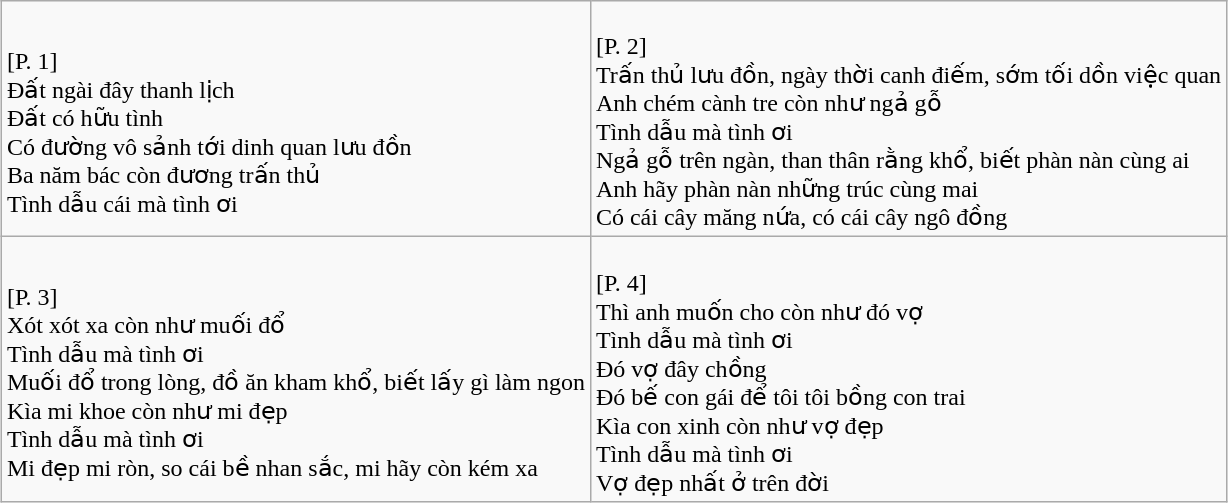<table class="wikitable" style="margin:auto;" cellpadding="1">
<tr style="background:#FF00; text-align:justify;">
<td style="text-align:justify;"><br>[P. 1]<br>Đất ngài đây thanh lịch<br>Đất có hữu tình<br>Có đường vô sảnh tới dinh quan lưu đồn<br>Ba năm bác còn đương trấn thủ<br>Tình dẫu cái mà tình ơi</td>
<td><br>[P. 2]<br>Trấn thủ lưu đồn, ngày thời canh điếm, sớm tối dồn việc quan<br>Anh chém cành tre còn như ngả gỗ<br>Tình dẫu mà tình ơi<br>Ngả gỗ trên ngàn, than thân rằng khổ, biết phàn nàn cùng ai<br>Anh hãy phàn nàn những trúc cùng mai<br>Có cái cây măng nứa, có cái cây ngô đồng</td>
</tr>
<tr style="background:#FF00; text-align:justify;">
<td style="text-align:justify;"><br>[P. 3]<br>Xót xót xa còn như muối đổ<br>Tình dẫu mà tình ơi<br>Muối đổ trong lòng, đồ ăn kham khổ, biết lấy gì làm ngon<br>Kìa mi khoe còn như mi đẹp<br>Tình dẫu mà tình ơi<br>Mi đẹp mi ròn, so cái bề nhan sắc, mi hãy còn kém xa</td>
<td><br>[P. 4]<br>Thì anh muốn cho còn như đó vợ<br>Tình dẫu mà tình ơi<br>Đó vợ đây chồng<br>Đó bế con gái để tôi tôi bồng con trai<br>Kìa con xinh còn như vợ đẹp<br>Tình dẫu mà tình ơi<br>Vợ đẹp nhất ở trên đời</td>
</tr>
</table>
